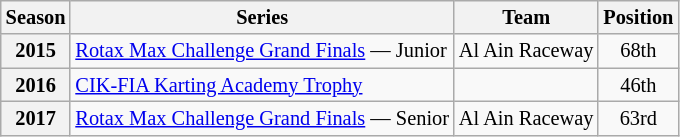<table class="wikitable" style="font-size: 85%; text-align:center">
<tr>
<th>Season</th>
<th>Series</th>
<th>Team</th>
<th>Position</th>
</tr>
<tr>
<th>2015</th>
<td align="left"><a href='#'>Rotax Max Challenge Grand Finals</a> — Junior</td>
<td align="left">Al Ain Raceway</td>
<td>68th</td>
</tr>
<tr>
<th>2016</th>
<td align="left"><a href='#'>CIK-FIA Karting Academy Trophy</a></td>
<td align="left"></td>
<td>46th</td>
</tr>
<tr>
<th>2017</th>
<td align="left"><a href='#'>Rotax Max Challenge Grand Finals</a> — Senior</td>
<td align="left">Al Ain Raceway</td>
<td>63rd</td>
</tr>
</table>
